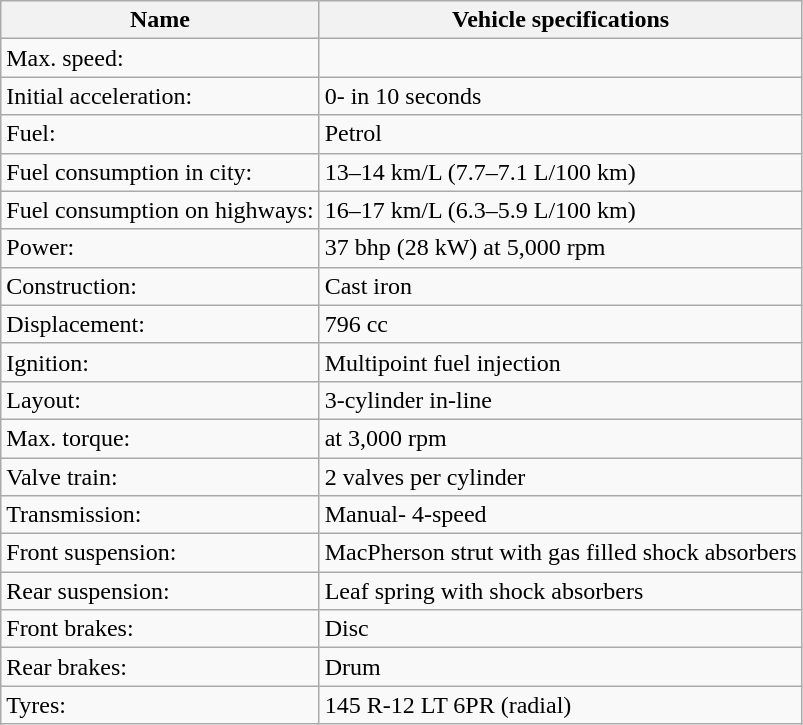<table class="wikitable">
<tr>
<th>Name</th>
<th>Vehicle specifications</th>
</tr>
<tr>
<td>Max. speed:</td>
<td></td>
</tr>
<tr>
<td>Initial acceleration:</td>
<td>0- in 10 seconds</td>
</tr>
<tr>
<td>Fuel:</td>
<td>Petrol</td>
</tr>
<tr>
<td>Fuel consumption in city:</td>
<td>13–14 km/L (7.7–7.1 L/100 km)</td>
</tr>
<tr>
<td>Fuel consumption on highways:</td>
<td>16–17 km/L (6.3–5.9 L/100 km)</td>
</tr>
<tr>
<td>Power:</td>
<td>37 bhp (28 kW) at 5,000 rpm</td>
</tr>
<tr>
<td>Construction:</td>
<td>Cast iron</td>
</tr>
<tr>
<td>Displacement:</td>
<td>796 cc</td>
</tr>
<tr>
<td>Ignition:</td>
<td>Multipoint fuel injection</td>
</tr>
<tr>
<td>Layout:</td>
<td>3-cylinder in-line</td>
</tr>
<tr>
<td>Max. torque:</td>
<td> at 3,000 rpm</td>
</tr>
<tr>
<td>Valve train:</td>
<td>2 valves per cylinder</td>
</tr>
<tr>
<td>Transmission:</td>
<td>Manual- 4-speed</td>
</tr>
<tr>
<td>Front suspension:</td>
<td>MacPherson strut with gas filled shock absorbers</td>
</tr>
<tr>
<td>Rear suspension:</td>
<td>Leaf spring with shock absorbers</td>
</tr>
<tr>
<td>Front brakes:</td>
<td>Disc</td>
</tr>
<tr>
<td>Rear brakes:</td>
<td>Drum</td>
</tr>
<tr>
<td>Tyres:</td>
<td>145 R-12 LT 6PR (radial)</td>
</tr>
</table>
